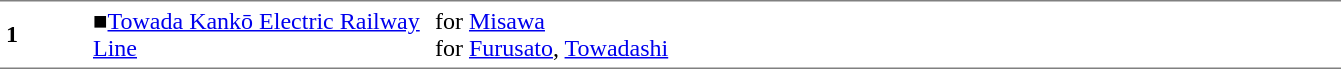<table table border=0 cellspacing=0 cellpadding=4>
<tr>
<td style="border-top:solid 1px gray; border-bottom:solid 1px gray;" width=50px><strong>1</strong></td>
<td style="border-top:solid 1px gray; border-bottom:solid 1px gray;" width=220px><span>■</span><a href='#'>Towada Kankō Electric Railway Line</a></td>
<td style="border-top:solid 1px gray; border-bottom:solid 1px gray;" width=600px>for <a href='#'>Misawa</a><br>for <a href='#'>Furusato</a>, <a href='#'>Towadashi</a></td>
</tr>
</table>
